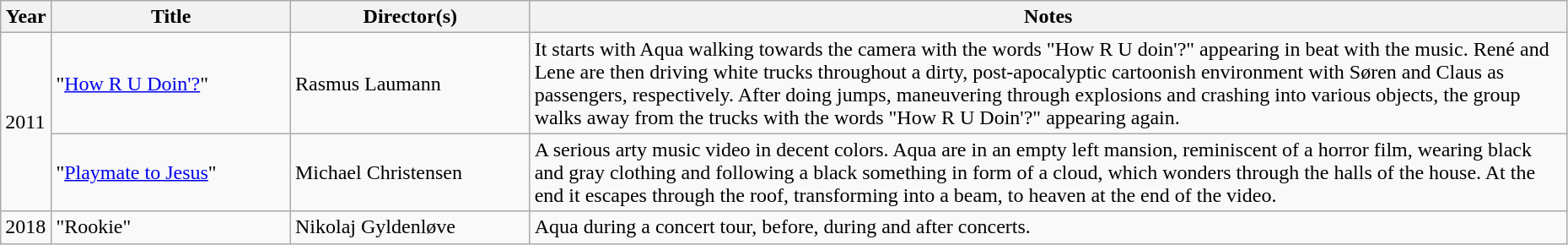<table class="wikitable plainrowheaders" width=98%>
<tr>
<th scope="col" width=3%>Year</th>
<th scope="col" width=15%>Title</th>
<th scope="col" width=15%>Director(s)</th>
<th scope="col" width=65%>Notes</th>
</tr>
<tr>
<td rowspan="2">2011</td>
<td>"<a href='#'>How R U Doin'?</a>"</td>
<td>Rasmus Laumann</td>
<td>It starts with Aqua walking towards the camera with the words "How R U doin'?" appearing in beat with the music. René and Lene are then driving white trucks throughout a dirty, post-apocalyptic cartoonish environment with Søren and Claus as passengers, respectively. After doing jumps, maneuvering through explosions and crashing into various objects, the group walks away from the trucks with the words "How R U Doin'?" appearing again.</td>
</tr>
<tr>
<td>"<a href='#'>Playmate to Jesus</a>"</td>
<td>Michael Christensen</td>
<td>A serious arty music video in decent colors. Aqua are in an empty left mansion, reminiscent of a horror film, wearing black and gray clothing and following a black something in form of a cloud, which wonders through the halls of the house. At the end it escapes through the roof, transforming into a beam, to heaven at the end of the video.</td>
</tr>
<tr>
<td rowspan="1">2018</td>
<td>"Rookie"</td>
<td>Nikolaj Gyldenløve</td>
<td>Aqua during a concert tour, before, during and after concerts.</td>
</tr>
</table>
